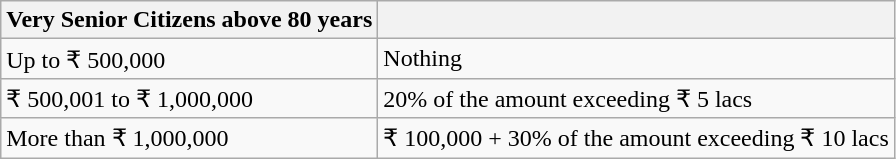<table class="wikitable">
<tr>
<th>Very Senior Citizens above 80 years</th>
<th></th>
</tr>
<tr>
<td>Up to ₹ 500,000</td>
<td>Nothing</td>
</tr>
<tr>
<td>₹ 500,001 to ₹ 1,000,000</td>
<td>20% of the amount exceeding ₹ 5 lacs</td>
</tr>
<tr>
<td>More than ₹ 1,000,000</td>
<td>₹ 100,000 + 30% of the amount exceeding ₹ 10 lacs<br></td>
</tr>
</table>
